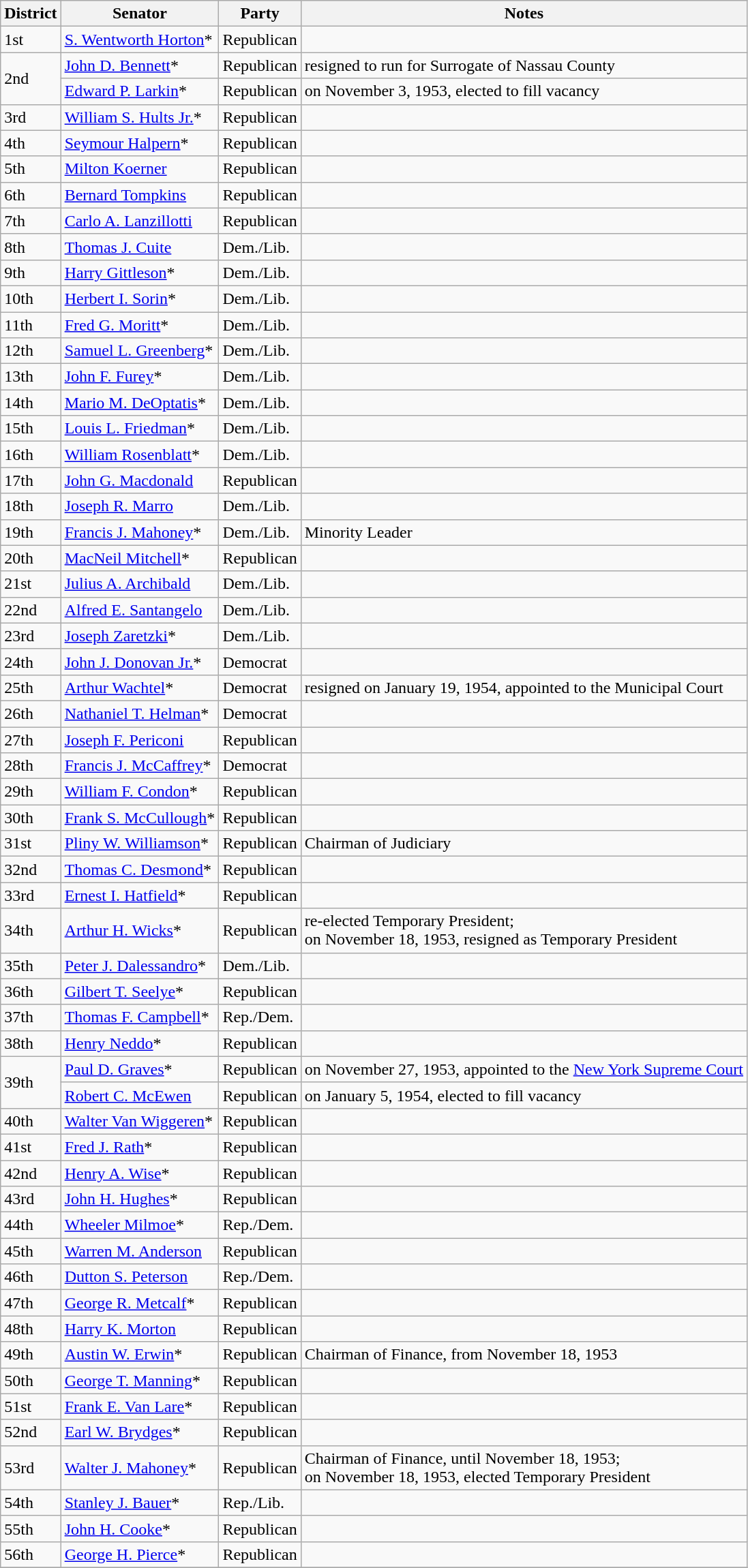<table class=wikitable>
<tr>
<th>District</th>
<th>Senator</th>
<th>Party</th>
<th>Notes</th>
</tr>
<tr>
<td>1st</td>
<td><a href='#'>S. Wentworth Horton</a>*</td>
<td>Republican</td>
<td></td>
</tr>
<tr>
<td rowspan="2">2nd</td>
<td><a href='#'>John D. Bennett</a>*</td>
<td>Republican</td>
<td>resigned to run for Surrogate of Nassau County</td>
</tr>
<tr>
<td><a href='#'>Edward P. Larkin</a>*</td>
<td>Republican</td>
<td>on November 3, 1953, elected to fill vacancy</td>
</tr>
<tr>
<td>3rd</td>
<td><a href='#'>William S. Hults Jr.</a>*</td>
<td>Republican</td>
<td></td>
</tr>
<tr>
<td>4th</td>
<td><a href='#'>Seymour Halpern</a>*</td>
<td>Republican</td>
<td></td>
</tr>
<tr>
<td>5th</td>
<td><a href='#'>Milton Koerner</a></td>
<td>Republican</td>
<td></td>
</tr>
<tr>
<td>6th</td>
<td><a href='#'>Bernard Tompkins</a></td>
<td>Republican</td>
<td></td>
</tr>
<tr>
<td>7th</td>
<td><a href='#'>Carlo A. Lanzillotti</a></td>
<td>Republican</td>
<td></td>
</tr>
<tr>
<td>8th</td>
<td><a href='#'>Thomas J. Cuite</a></td>
<td>Dem./Lib.</td>
<td></td>
</tr>
<tr>
<td>9th</td>
<td><a href='#'>Harry Gittleson</a>*</td>
<td>Dem./Lib.</td>
<td></td>
</tr>
<tr>
<td>10th</td>
<td><a href='#'>Herbert I. Sorin</a>*</td>
<td>Dem./Lib.</td>
<td></td>
</tr>
<tr>
<td>11th</td>
<td><a href='#'>Fred G. Moritt</a>*</td>
<td>Dem./Lib.</td>
<td></td>
</tr>
<tr>
<td>12th</td>
<td><a href='#'>Samuel L. Greenberg</a>*</td>
<td>Dem./Lib.</td>
<td></td>
</tr>
<tr>
<td>13th</td>
<td><a href='#'>John F. Furey</a>*</td>
<td>Dem./Lib.</td>
<td></td>
</tr>
<tr>
<td>14th</td>
<td><a href='#'>Mario M. DeOptatis</a>*</td>
<td>Dem./Lib.</td>
<td></td>
</tr>
<tr>
<td>15th</td>
<td><a href='#'>Louis L. Friedman</a>*</td>
<td>Dem./Lib.</td>
<td></td>
</tr>
<tr>
<td>16th</td>
<td><a href='#'>William Rosenblatt</a>*</td>
<td>Dem./Lib.</td>
<td></td>
</tr>
<tr>
<td>17th</td>
<td><a href='#'>John G. Macdonald</a></td>
<td>Republican</td>
<td></td>
</tr>
<tr>
<td>18th</td>
<td><a href='#'>Joseph R. Marro</a></td>
<td>Dem./Lib.</td>
<td></td>
</tr>
<tr>
<td>19th</td>
<td><a href='#'>Francis J. Mahoney</a>*</td>
<td>Dem./Lib.</td>
<td>Minority Leader</td>
</tr>
<tr>
<td>20th</td>
<td><a href='#'>MacNeil Mitchell</a>*</td>
<td>Republican</td>
<td></td>
</tr>
<tr>
<td>21st</td>
<td><a href='#'>Julius A. Archibald</a></td>
<td>Dem./Lib.</td>
<td></td>
</tr>
<tr>
<td>22nd</td>
<td><a href='#'>Alfred E. Santangelo</a></td>
<td>Dem./Lib.</td>
<td></td>
</tr>
<tr>
<td>23rd</td>
<td><a href='#'>Joseph Zaretzki</a>*</td>
<td>Dem./Lib.</td>
<td></td>
</tr>
<tr>
<td>24th</td>
<td><a href='#'>John J. Donovan Jr.</a>*</td>
<td>Democrat</td>
<td></td>
</tr>
<tr>
<td>25th</td>
<td><a href='#'>Arthur Wachtel</a>*</td>
<td>Democrat</td>
<td>resigned on January 19, 1954, appointed to the Municipal Court</td>
</tr>
<tr>
<td>26th</td>
<td><a href='#'>Nathaniel T. Helman</a>*</td>
<td>Democrat</td>
<td></td>
</tr>
<tr>
<td>27th</td>
<td><a href='#'>Joseph F. Periconi</a></td>
<td>Republican</td>
<td></td>
</tr>
<tr>
<td>28th</td>
<td><a href='#'>Francis J. McCaffrey</a>*</td>
<td>Democrat</td>
<td></td>
</tr>
<tr>
<td>29th</td>
<td><a href='#'>William F. Condon</a>*</td>
<td>Republican</td>
<td></td>
</tr>
<tr>
<td>30th</td>
<td><a href='#'>Frank S. McCullough</a>*</td>
<td>Republican</td>
<td></td>
</tr>
<tr>
<td>31st</td>
<td><a href='#'>Pliny W. Williamson</a>*</td>
<td>Republican</td>
<td>Chairman of Judiciary</td>
</tr>
<tr>
<td>32nd</td>
<td><a href='#'>Thomas C. Desmond</a>*</td>
<td>Republican</td>
<td></td>
</tr>
<tr>
<td>33rd</td>
<td><a href='#'>Ernest I. Hatfield</a>*</td>
<td>Republican</td>
<td></td>
</tr>
<tr>
<td>34th</td>
<td><a href='#'>Arthur H. Wicks</a>*</td>
<td>Republican</td>
<td>re-elected Temporary President; <br>on November 18, 1953, resigned as Temporary President</td>
</tr>
<tr>
<td>35th</td>
<td><a href='#'>Peter J. Dalessandro</a>*</td>
<td>Dem./Lib.</td>
<td></td>
</tr>
<tr>
<td>36th</td>
<td><a href='#'>Gilbert T. Seelye</a>*</td>
<td>Republican</td>
<td></td>
</tr>
<tr>
<td>37th</td>
<td><a href='#'>Thomas F. Campbell</a>*</td>
<td>Rep./Dem.</td>
<td></td>
</tr>
<tr>
<td>38th</td>
<td><a href='#'>Henry Neddo</a>*</td>
<td>Republican</td>
<td></td>
</tr>
<tr>
<td rowspan="2">39th</td>
<td><a href='#'>Paul D. Graves</a>*</td>
<td>Republican</td>
<td>on November 27, 1953, appointed to the <a href='#'>New York Supreme Court</a></td>
</tr>
<tr>
<td><a href='#'>Robert C. McEwen</a></td>
<td>Republican</td>
<td>on January 5, 1954, elected to fill vacancy</td>
</tr>
<tr>
<td>40th</td>
<td><a href='#'>Walter Van Wiggeren</a>*</td>
<td>Republican</td>
<td></td>
</tr>
<tr>
<td>41st</td>
<td><a href='#'>Fred J. Rath</a>*</td>
<td>Republican</td>
<td></td>
</tr>
<tr>
<td>42nd</td>
<td><a href='#'>Henry A. Wise</a>*</td>
<td>Republican</td>
<td></td>
</tr>
<tr>
<td>43rd</td>
<td><a href='#'>John H. Hughes</a>*</td>
<td>Republican</td>
<td></td>
</tr>
<tr>
<td>44th</td>
<td><a href='#'>Wheeler Milmoe</a>*</td>
<td>Rep./Dem.</td>
<td></td>
</tr>
<tr>
<td>45th</td>
<td><a href='#'>Warren M. Anderson</a></td>
<td>Republican</td>
<td></td>
</tr>
<tr>
<td>46th</td>
<td><a href='#'>Dutton S. Peterson</a></td>
<td>Rep./Dem.</td>
<td></td>
</tr>
<tr>
<td>47th</td>
<td><a href='#'>George R. Metcalf</a>*</td>
<td>Republican</td>
<td></td>
</tr>
<tr>
<td>48th</td>
<td><a href='#'>Harry K. Morton</a></td>
<td>Republican</td>
<td></td>
</tr>
<tr>
<td>49th</td>
<td><a href='#'>Austin W. Erwin</a>*</td>
<td>Republican</td>
<td>Chairman of Finance, from November 18, 1953</td>
</tr>
<tr>
<td>50th</td>
<td><a href='#'>George T. Manning</a>*</td>
<td>Republican</td>
<td></td>
</tr>
<tr>
<td>51st</td>
<td><a href='#'>Frank E. Van Lare</a>*</td>
<td>Republican</td>
<td></td>
</tr>
<tr>
<td>52nd</td>
<td><a href='#'>Earl W. Brydges</a>*</td>
<td>Republican</td>
<td></td>
</tr>
<tr>
<td>53rd</td>
<td><a href='#'>Walter J. Mahoney</a>*</td>
<td>Republican</td>
<td>Chairman of Finance, until November 18, 1953; <br>on November 18, 1953, elected Temporary President</td>
</tr>
<tr>
<td>54th</td>
<td><a href='#'>Stanley J. Bauer</a>*</td>
<td>Rep./Lib.</td>
<td></td>
</tr>
<tr>
<td>55th</td>
<td><a href='#'>John H. Cooke</a>*</td>
<td>Republican</td>
<td></td>
</tr>
<tr>
<td>56th</td>
<td><a href='#'>George H. Pierce</a>*</td>
<td>Republican</td>
<td></td>
</tr>
<tr>
</tr>
</table>
